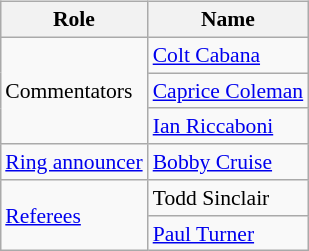<table class=wikitable style="font-size:90%; margin: 0.5em 0 0.5em 1em; float: right; clear: right;">
<tr>
<th>Role</th>
<th>Name</th>
</tr>
<tr>
<td rowspan=3>Commentators</td>
<td><a href='#'>Colt Cabana</a></td>
</tr>
<tr>
<td><a href='#'>Caprice Coleman</a> </td>
</tr>
<tr>
<td><a href='#'>Ian Riccaboni</a></td>
</tr>
<tr>
<td><a href='#'>Ring announcer</a></td>
<td><a href='#'>Bobby Cruise</a></td>
</tr>
<tr>
<td rowspan=2><a href='#'>Referees</a></td>
<td>Todd Sinclair</td>
</tr>
<tr>
<td><a href='#'>Paul Turner</a></td>
</tr>
</table>
